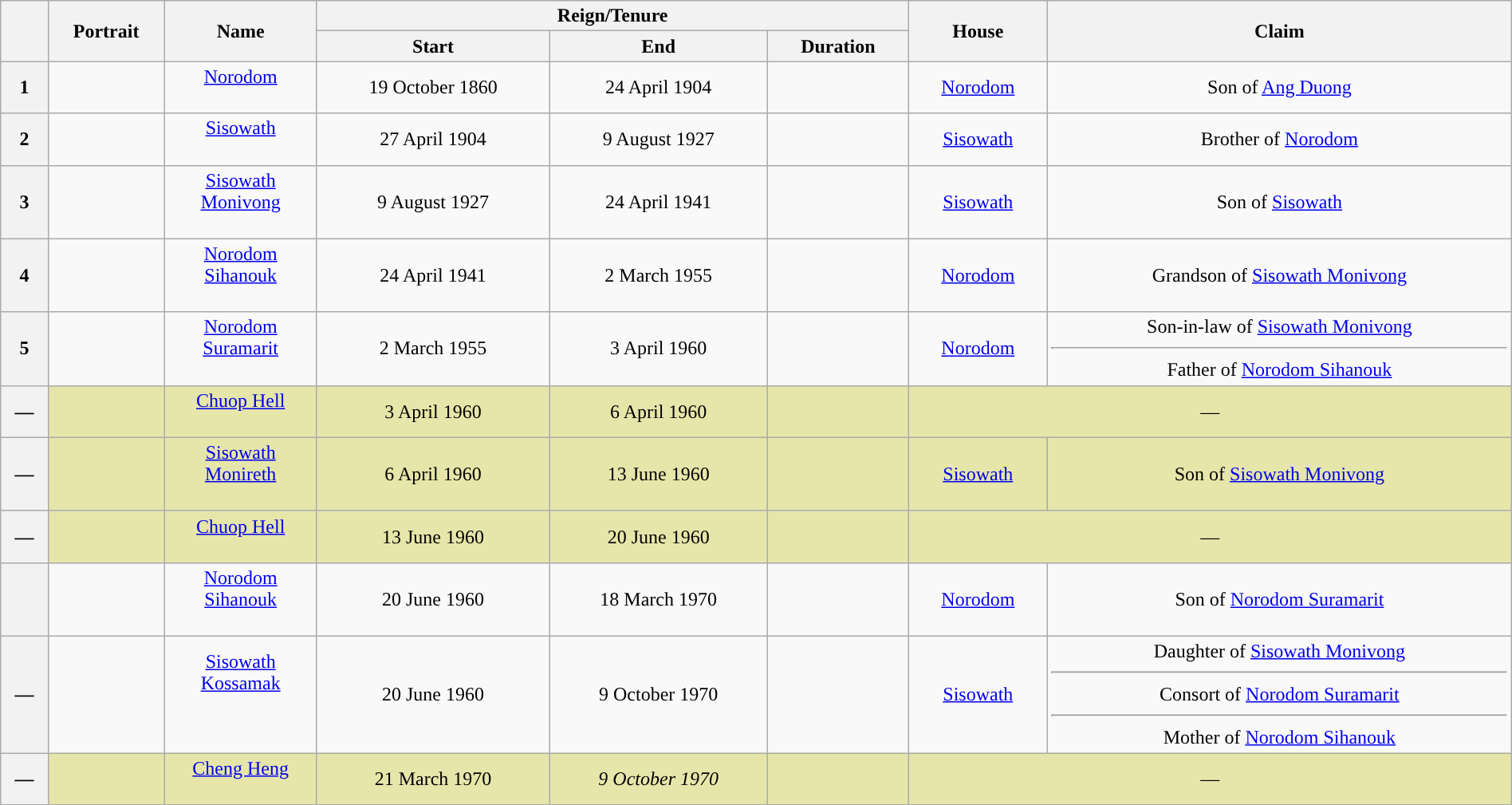<table class="wikitable" style="text-align:center; border:1px #aaf solid; width:100%;">
<tr>
<th rowspan="2"></th>
<th rowspan="2" style="width:90px;">Portrait</th>
<th rowspan="2" style="width:120px;">Name<br></th>
<th colspan="3">Reign/Tenure</th>
<th rowspan="2">House</th>
<th rowspan="2">Claim</th>
</tr>
<tr>
<th>Start</th>
<th>End</th>
<th>Duration</th>
</tr>
<tr>
<th>1</th>
<td></td>
<td><a href='#'>Norodom</a><br><br></td>
<td>19 October 1860</td>
<td>24 April 1904</td>
<td></td>
<td><a href='#'>Norodom</a></td>
<td>Son of <a href='#'>Ang Duong</a></td>
</tr>
<tr>
<th>2</th>
<td></td>
<td><a href='#'>Sisowath</a><br><br></td>
<td>27 April 1904</td>
<td>9 August 1927</td>
<td></td>
<td><a href='#'>Sisowath</a></td>
<td>Brother of <a href='#'>Norodom</a></td>
</tr>
<tr>
<th>3</th>
<td></td>
<td><a href='#'>Sisowath Monivong</a><br><br></td>
<td>9 August 1927</td>
<td>24 April 1941</td>
<td></td>
<td><a href='#'>Sisowath</a></td>
<td>Son of <a href='#'>Sisowath</a></td>
</tr>
<tr>
<th>4</th>
<td></td>
<td><a href='#'>Norodom Sihanouk</a><br><br></td>
<td>24 April 1941</td>
<td>2 March 1955</td>
<td></td>
<td><a href='#'>Norodom</a></td>
<td>Grandson of <a href='#'>Sisowath Monivong</a></td>
</tr>
<tr>
<th>5</th>
<td></td>
<td><a href='#'>Norodom Suramarit</a><br><br></td>
<td>2 March 1955</td>
<td>3 April 1960</td>
<td></td>
<td><a href='#'>Norodom</a></td>
<td>Son-in-law of <a href='#'>Sisowath Monivong</a> <hr> Father of <a href='#'>Norodom Sihanouk</a></td>
</tr>
<tr>
<th style="background:">—</th>
<td style="background:#e6e6aa;"></td>
<td style="background:#e6e6aa;"><a href='#'>Chuop Hell</a><br><br></td>
<td style="background:#e6e6aa;">3 April 1960</td>
<td style="background:#e6e6aa;">6 April 1960</td>
<td style="background:#e6e6aa;"></td>
<td colspan="2" style="background:#e6e6aa;">—</td>
</tr>
<tr>
<th style="background:">—</th>
<td style="background:#e6e6aa;"></td>
<td style="background:#e6e6aa;"><a href='#'>Sisowath Monireth</a><br><br></td>
<td style="background:#e6e6aa;">6 April 1960</td>
<td style="background:#e6e6aa;">13 June 1960</td>
<td style="background:#e6e6aa;"></td>
<td style="background:#e6e6aa;"><a href='#'>Sisowath</a></td>
<td style="background:#e6e6aa;">Son of <a href='#'>Sisowath Monivong</a></td>
</tr>
<tr>
<th style="background:">—</th>
<td style="background:#e6e6aa;"></td>
<td style="background:#e6e6aa;"><a href='#'>Chuop Hell</a><br><br></td>
<td style="background:#e6e6aa;">13 June 1960</td>
<td style="background:#e6e6aa;">20 June 1960</td>
<td style="background:#e6e6aa;"></td>
<td colspan="2" style="background:#e6e6aa;">—</td>
</tr>
<tr>
<th style="background:"></th>
<td></td>
<td><a href='#'>Norodom Sihanouk</a><br><br></td>
<td>20 June 1960</td>
<td>18 March 1970</td>
<td></td>
<td><a href='#'>Norodom</a></td>
<td>Son of <a href='#'>Norodom Suramarit</a></td>
</tr>
<tr>
<th>—</th>
<td></td>
<td><a href='#'>Sisowath Kossamak</a><br><br><br></td>
<td>20 June 1960</td>
<td>9 October 1970</td>
<td></td>
<td><a href='#'>Sisowath</a></td>
<td>Daughter of <a href='#'>Sisowath Monivong</a> <hr> Consort of <a href='#'>Norodom Suramarit</a> <hr> Mother of <a href='#'>Norodom Sihanouk</a></td>
</tr>
<tr>
<th style="background:">—</th>
<td style="background:#e6e6aa;"></td>
<td style="background:#e6e6aa;"><a href='#'>Cheng Heng</a><br><br></td>
<td style="background:#e6e6aa;">21 March 1970</td>
<td style="background:#e6e6aa;"><em>9 October 1970</em></td>
<td style="background:#e6e6aa;"></td>
<td colspan="2" style="background:#e6e6aa;">—</td>
</tr>
</table>
